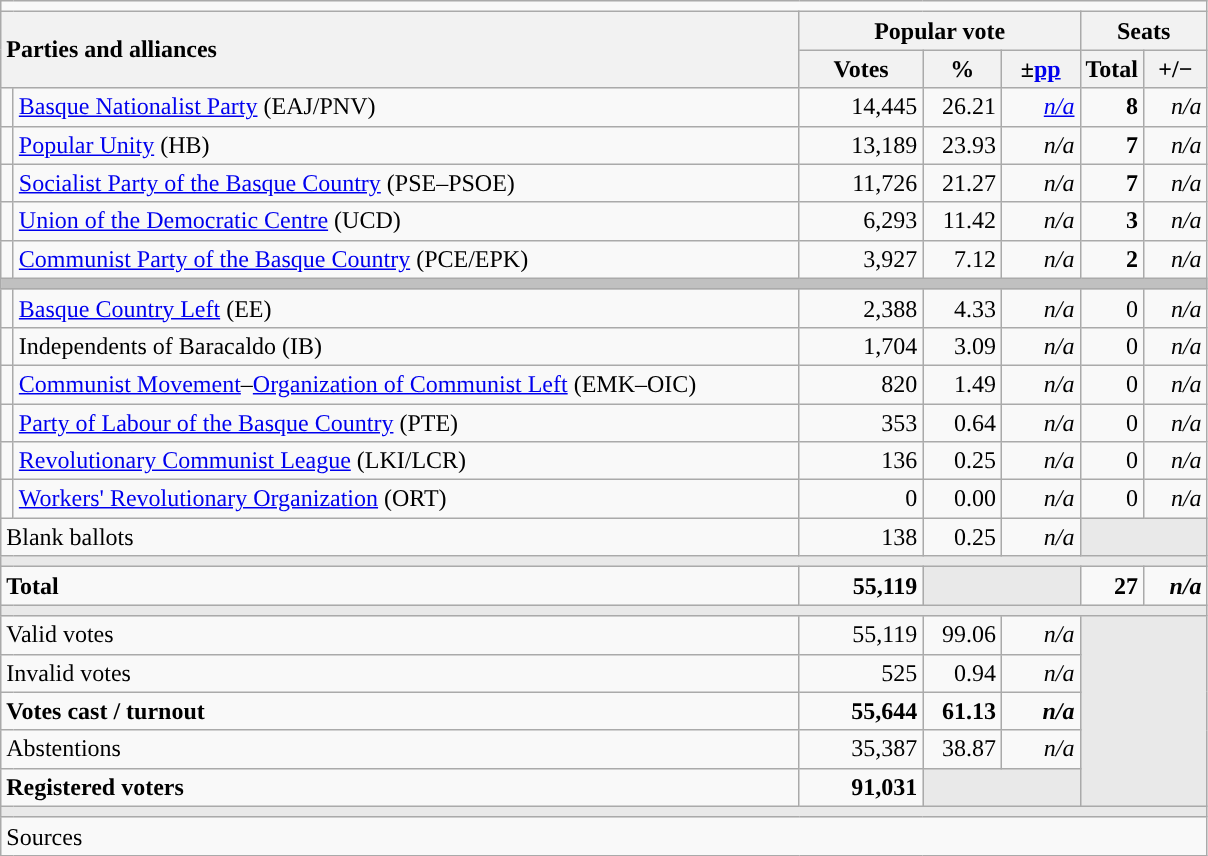<table class="wikitable" style="text-align:right;">
<tr>
<td colspan="7"></td>
</tr>
<tr>
<th style="text-align:left;" rowspan="2" colspan="2" width="525">Parties and alliances</th>
<th colspan="3">Popular vote</th>
<th colspan="2">Seats</th>
</tr>
<tr>
<th width="75">Votes</th>
<th width="45">%</th>
<th width="45">±<a href='#'>pp</a></th>
<th width="35">Total</th>
<th width="35">+/−</th>
</tr>
<tr>
<td width="1" style="color:inherit;background:"></td>
<td align="left"><a href='#'>Basque Nationalist Party</a> (EAJ/PNV)</td>
<td>14,445</td>
<td>26.21</td>
<td><em><a href='#'>n/a</a></em></td>
<td><strong>8</strong></td>
<td><em>n/a</em></td>
</tr>
<tr>
<td style="color:inherit;background:"></td>
<td align="left"><a href='#'>Popular Unity</a> (HB)</td>
<td>13,189</td>
<td>23.93</td>
<td><em>n/a</em></td>
<td><strong>7</strong></td>
<td><em>n/a</em></td>
</tr>
<tr>
<td style="color:inherit;background:"></td>
<td align="left"><a href='#'>Socialist Party of the Basque Country</a> (PSE–PSOE)</td>
<td>11,726</td>
<td>21.27</td>
<td><em>n/a</em></td>
<td><strong>7</strong></td>
<td><em>n/a</em></td>
</tr>
<tr>
<td style="color:inherit;background:"></td>
<td align="left"><a href='#'>Union of the Democratic Centre</a> (UCD)</td>
<td>6,293</td>
<td>11.42</td>
<td><em>n/a</em></td>
<td><strong>3</strong></td>
<td><em>n/a</em></td>
</tr>
<tr>
<td style="color:inherit;background:"></td>
<td align="left"><a href='#'>Communist Party of the Basque Country</a> (PCE/EPK)</td>
<td>3,927</td>
<td>7.12</td>
<td><em>n/a</em></td>
<td><strong>2</strong></td>
<td><em>n/a</em></td>
</tr>
<tr>
<td colspan="7" bgcolor="#C0C0C0"></td>
</tr>
<tr>
<td style="color:inherit;background:"></td>
<td align="left"><a href='#'>Basque Country Left</a> (EE)</td>
<td>2,388</td>
<td>4.33</td>
<td><em>n/a</em></td>
<td>0</td>
<td><em>n/a</em></td>
</tr>
<tr>
<td style="color:inherit;background:"></td>
<td align="left">Independents of Baracaldo (IB)</td>
<td>1,704</td>
<td>3.09</td>
<td><em>n/a</em></td>
<td>0</td>
<td><em>n/a</em></td>
</tr>
<tr>
<td style="color:inherit;background:"></td>
<td align="left"><a href='#'>Communist Movement</a>–<a href='#'>Organization of Communist Left</a> (EMK–OIC)</td>
<td>820</td>
<td>1.49</td>
<td><em>n/a</em></td>
<td>0</td>
<td><em>n/a</em></td>
</tr>
<tr>
<td style="color:inherit;background:"></td>
<td align="left"><a href='#'>Party of Labour of the Basque Country</a> (PTE)</td>
<td>353</td>
<td>0.64</td>
<td><em>n/a</em></td>
<td>0</td>
<td><em>n/a</em></td>
</tr>
<tr>
<td style="color:inherit;background:"></td>
<td align="left"><a href='#'>Revolutionary Communist League</a> (LKI/LCR)</td>
<td>136</td>
<td>0.25</td>
<td><em>n/a</em></td>
<td>0</td>
<td><em>n/a</em></td>
</tr>
<tr>
<td style="color:inherit;background:"></td>
<td align="left"><a href='#'>Workers' Revolutionary Organization</a> (ORT)</td>
<td>0</td>
<td>0.00</td>
<td><em>n/a</em></td>
<td>0</td>
<td><em>n/a</em></td>
</tr>
<tr>
<td align="left" colspan="2">Blank ballots</td>
<td>138</td>
<td>0.25</td>
<td><em>n/a</em></td>
<td bgcolor="#E9E9E9" colspan="2"></td>
</tr>
<tr>
<td colspan="7" bgcolor="#E9E9E9"></td>
</tr>
<tr style="font-weight:bold;">
<td align="left" colspan="2">Total</td>
<td>55,119</td>
<td bgcolor="#E9E9E9" colspan="2"></td>
<td>27</td>
<td><em>n/a</em></td>
</tr>
<tr>
<td colspan="7" bgcolor="#E9E9E9"></td>
</tr>
<tr>
<td align="left" colspan="2">Valid votes</td>
<td>55,119</td>
<td>99.06</td>
<td><em>n/a</em></td>
<td bgcolor="#E9E9E9" colspan="2" rowspan="5"></td>
</tr>
<tr>
<td align="left" colspan="2">Invalid votes</td>
<td>525</td>
<td>0.94</td>
<td><em>n/a</em></td>
</tr>
<tr style="font-weight:bold;">
<td align="left" colspan="2">Votes cast / turnout</td>
<td>55,644</td>
<td>61.13</td>
<td><em>n/a</em></td>
</tr>
<tr>
<td align="left" colspan="2">Abstentions</td>
<td>35,387</td>
<td>38.87</td>
<td><em>n/a</em></td>
</tr>
<tr style="font-weight:bold;">
<td align="left" colspan="2">Registered voters</td>
<td>91,031</td>
<td bgcolor="#E9E9E9" colspan="2"></td>
</tr>
<tr>
<td colspan="7" bgcolor="#E9E9E9"></td>
</tr>
<tr>
<td align="left" colspan="7">Sources</td>
</tr>
</table>
